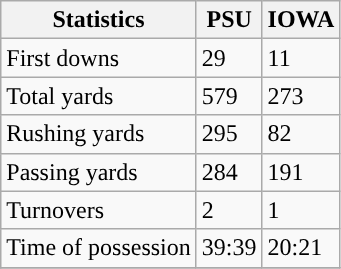<table class="wikitable">
<tr>
<th>Statistics</th>
<th>PSU</th>
<th>IOWA</th>
</tr>
<tr>
<td>First downs</td>
<td>29</td>
<td>11</td>
</tr>
<tr>
<td>Total yards</td>
<td>579</td>
<td>273</td>
</tr>
<tr>
<td>Rushing yards</td>
<td>295</td>
<td>82</td>
</tr>
<tr>
<td>Passing yards</td>
<td>284</td>
<td>191</td>
</tr>
<tr>
<td>Turnovers</td>
<td>2</td>
<td>1</td>
</tr>
<tr>
<td>Time of possession</td>
<td>39:39</td>
<td>20:21</td>
</tr>
<tr>
</tr>
</table>
